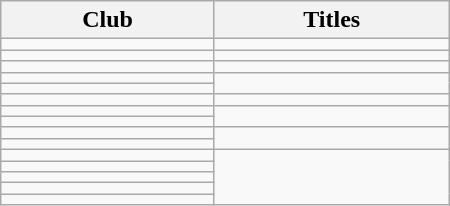<table class="wikitable" style="width:300px;">
<tr>
<th>Club</th>
<th>Titles</th>
</tr>
<tr>
<td></td>
<td></td>
</tr>
<tr>
<td></td>
<td></td>
</tr>
<tr>
<td></td>
<td></td>
</tr>
<tr>
<td></td>
<td rowspan="2"></td>
</tr>
<tr>
<td></td>
</tr>
<tr>
<td></td>
<td></td>
</tr>
<tr>
<td></td>
<td rowspan="2"></td>
</tr>
<tr>
<td></td>
</tr>
<tr>
<td></td>
<td rowspan="2"></td>
</tr>
<tr>
<td></td>
</tr>
<tr>
<td></td>
<td rowspan="5"></td>
</tr>
<tr>
<td></td>
</tr>
<tr>
<td></td>
</tr>
<tr>
<td></td>
</tr>
<tr>
<td></td>
</tr>
</table>
